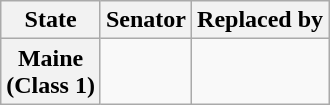<table class="wikitable sortable plainrowheaders">
<tr>
<th scope="col">State</th>
<th scope="col">Senator</th>
<th scope="col">Replaced by</th>
</tr>
<tr>
<th>Maine<br>(Class 1)</th>
<td></td>
<td></td>
</tr>
</table>
